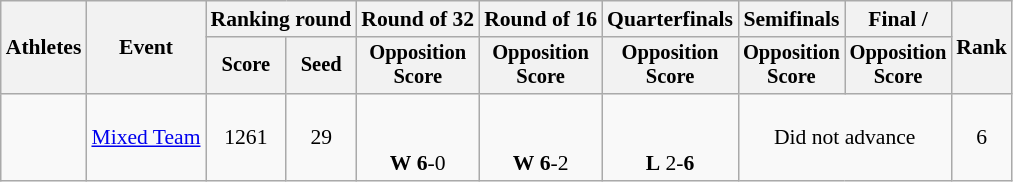<table class="wikitable" style="font-size:90%;">
<tr>
<th rowspan="2">Athletes</th>
<th rowspan="2">Event</th>
<th colspan="2">Ranking round</th>
<th>Round of 32</th>
<th>Round of 16</th>
<th>Quarterfinals</th>
<th>Semifinals</th>
<th>Final / </th>
<th rowspan=2>Rank</th>
</tr>
<tr style="font-size:95%">
<th>Score</th>
<th>Seed</th>
<th>Opposition<br>Score</th>
<th>Opposition<br>Score</th>
<th>Opposition<br>Score</th>
<th>Opposition<br>Score</th>
<th>Opposition<br>Score</th>
</tr>
<tr align=center>
<td align=left><br></td>
<td><a href='#'>Mixed Team</a></td>
<td>1261</td>
<td>29</td>
<td><small><br></small><br> <strong>W</strong> <strong>6</strong>-0</td>
<td><small><br></small><br> <strong>W</strong> <strong>6</strong>-2</td>
<td><small><br></small><br> <strong>L</strong> 2-<strong>6</strong></td>
<td colspan=2>Did not advance</td>
<td>6</td>
</tr>
</table>
